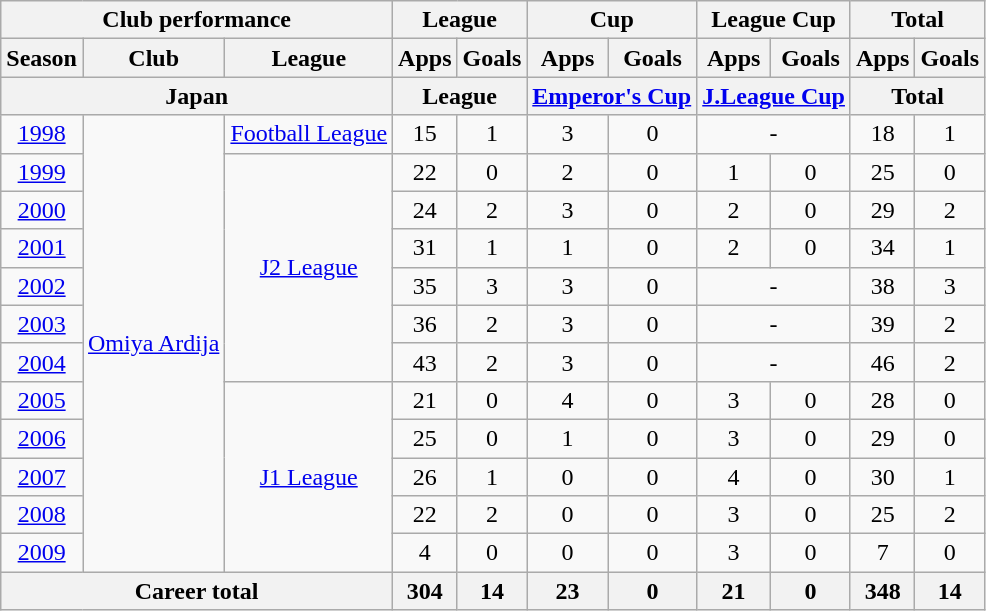<table class="wikitable" style="text-align:center">
<tr>
<th colspan=3>Club performance</th>
<th colspan=2>League</th>
<th colspan=2>Cup</th>
<th colspan=2>League Cup</th>
<th colspan=2>Total</th>
</tr>
<tr>
<th>Season</th>
<th>Club</th>
<th>League</th>
<th>Apps</th>
<th>Goals</th>
<th>Apps</th>
<th>Goals</th>
<th>Apps</th>
<th>Goals</th>
<th>Apps</th>
<th>Goals</th>
</tr>
<tr>
<th colspan=3>Japan</th>
<th colspan=2>League</th>
<th colspan=2><a href='#'>Emperor's Cup</a></th>
<th colspan=2><a href='#'>J.League Cup</a></th>
<th colspan=2>Total</th>
</tr>
<tr>
<td><a href='#'>1998</a></td>
<td rowspan="12"><a href='#'>Omiya Ardija</a></td>
<td><a href='#'>Football League</a></td>
<td>15</td>
<td>1</td>
<td>3</td>
<td>0</td>
<td colspan="2">-</td>
<td>18</td>
<td>1</td>
</tr>
<tr>
<td><a href='#'>1999</a></td>
<td rowspan="6"><a href='#'>J2 League</a></td>
<td>22</td>
<td>0</td>
<td>2</td>
<td>0</td>
<td>1</td>
<td>0</td>
<td>25</td>
<td>0</td>
</tr>
<tr>
<td><a href='#'>2000</a></td>
<td>24</td>
<td>2</td>
<td>3</td>
<td>0</td>
<td>2</td>
<td>0</td>
<td>29</td>
<td>2</td>
</tr>
<tr>
<td><a href='#'>2001</a></td>
<td>31</td>
<td>1</td>
<td>1</td>
<td>0</td>
<td>2</td>
<td>0</td>
<td>34</td>
<td>1</td>
</tr>
<tr>
<td><a href='#'>2002</a></td>
<td>35</td>
<td>3</td>
<td>3</td>
<td>0</td>
<td colspan="2">-</td>
<td>38</td>
<td>3</td>
</tr>
<tr>
<td><a href='#'>2003</a></td>
<td>36</td>
<td>2</td>
<td>3</td>
<td>0</td>
<td colspan="2">-</td>
<td>39</td>
<td>2</td>
</tr>
<tr>
<td><a href='#'>2004</a></td>
<td>43</td>
<td>2</td>
<td>3</td>
<td>0</td>
<td colspan="2">-</td>
<td>46</td>
<td>2</td>
</tr>
<tr>
<td><a href='#'>2005</a></td>
<td rowspan="5"><a href='#'>J1 League</a></td>
<td>21</td>
<td>0</td>
<td>4</td>
<td>0</td>
<td>3</td>
<td>0</td>
<td>28</td>
<td>0</td>
</tr>
<tr>
<td><a href='#'>2006</a></td>
<td>25</td>
<td>0</td>
<td>1</td>
<td>0</td>
<td>3</td>
<td>0</td>
<td>29</td>
<td>0</td>
</tr>
<tr>
<td><a href='#'>2007</a></td>
<td>26</td>
<td>1</td>
<td>0</td>
<td>0</td>
<td>4</td>
<td>0</td>
<td>30</td>
<td>1</td>
</tr>
<tr>
<td><a href='#'>2008</a></td>
<td>22</td>
<td>2</td>
<td>0</td>
<td>0</td>
<td>3</td>
<td>0</td>
<td>25</td>
<td>2</td>
</tr>
<tr>
<td><a href='#'>2009</a></td>
<td>4</td>
<td>0</td>
<td>0</td>
<td>0</td>
<td>3</td>
<td>0</td>
<td>7</td>
<td>0</td>
</tr>
<tr>
<th colspan=3>Career total</th>
<th>304</th>
<th>14</th>
<th>23</th>
<th>0</th>
<th>21</th>
<th>0</th>
<th>348</th>
<th>14</th>
</tr>
</table>
